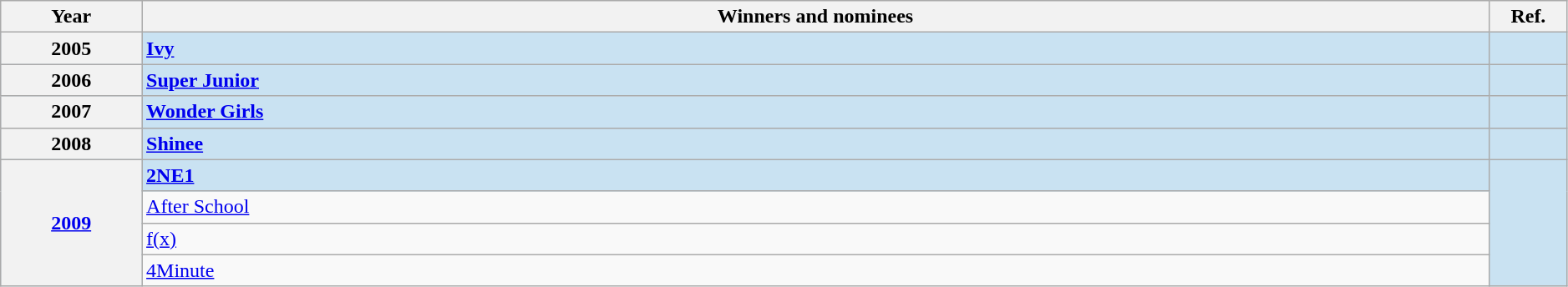<table class="wikitable plainrowheaders" width="99%">
<tr>
<th width="9%">Year</th>
<th width="86%">Winners and nominees</th>
<th width="5%">Ref.</th>
</tr>
<tr style="background:#c9e2f2">
<th>2005</th>
<td><strong><a href='#'>Ivy</a></strong></td>
<td style="text-align:center;"></td>
</tr>
<tr style="background:#c9e2f2">
<th>2006</th>
<td><strong><a href='#'>Super Junior</a></strong></td>
<td style="text-align:center;"></td>
</tr>
<tr style="background:#c9e2f2">
<th>2007</th>
<td><strong><a href='#'>Wonder Girls</a></strong></td>
<td style="text-align:center;"></td>
</tr>
<tr style="background:#c9e2f2">
<th>2008</th>
<td><strong><a href='#'>Shinee</a></strong></td>
<td style="text-align:center;"></td>
</tr>
<tr style="background:#c9e2f2">
<th rowspan="4"><a href='#'>2009</a></th>
<td><strong><a href='#'>2NE1</a></strong></td>
<td rowspan="4" style="text-align:center;"></td>
</tr>
<tr>
<td><a href='#'>After School</a></td>
</tr>
<tr>
<td><a href='#'>f(x)</a></td>
</tr>
<tr>
<td><a href='#'>4Minute</a></td>
</tr>
</table>
